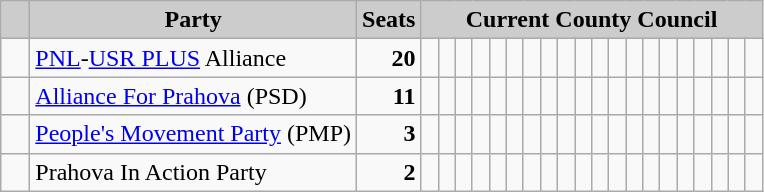<table class="wikitable">
<tr>
<th style="background:#ccc">   </th>
<th style="background:#ccc">Party</th>
<th style="background:#ccc">Seats</th>
<th style="background:#ccc" colspan="20">Current County Council</th>
</tr>
<tr>
<td>  </td>
<td><a href='#'>PNL</a>-<a href='#'>USR PLUS</a> Alliance</td>
<td style="text-align: right"><strong>20</strong></td>
<td>  </td>
<td>  </td>
<td>  </td>
<td>  </td>
<td>  </td>
<td>  </td>
<td>  </td>
<td>  </td>
<td>  </td>
<td>  </td>
<td>  </td>
<td>  </td>
<td>  </td>
<td>  </td>
<td>  </td>
<td>  </td>
<td>  </td>
<td>  </td>
<td>  </td>
<td>  </td>
</tr>
<tr>
<td>  </td>
<td><a href='#'>Alliance For Prahova</a> (PSD)</td>
<td style="text-align: right"><strong>11</strong></td>
<td>  </td>
<td>  </td>
<td>  </td>
<td>  </td>
<td>  </td>
<td>  </td>
<td>  </td>
<td>  </td>
<td>  </td>
<td>  </td>
<td>  </td>
<td> </td>
<td> </td>
<td> </td>
<td> </td>
<td> </td>
<td> </td>
<td> </td>
<td> </td>
<td> </td>
</tr>
<tr>
<td>  </td>
<td><a href='#'>People's Movement Party</a> (PMP)</td>
<td style="text-align: right"><strong>3</strong></td>
<td>  </td>
<td>  </td>
<td>  </td>
<td> </td>
<td> </td>
<td> </td>
<td> </td>
<td> </td>
<td> </td>
<td> </td>
<td> </td>
<td> </td>
<td> </td>
<td> </td>
<td> </td>
<td> </td>
<td> </td>
<td> </td>
<td> </td>
<td> </td>
</tr>
<tr>
<td>  </td>
<td>Prahova In Action Party</td>
<td style="text-align: right"><strong>2</strong></td>
<td>  </td>
<td>  </td>
<td> </td>
<td> </td>
<td> </td>
<td> </td>
<td> </td>
<td> </td>
<td> </td>
<td> </td>
<td> </td>
<td> </td>
<td> </td>
<td> </td>
<td> </td>
<td> </td>
<td> </td>
<td> </td>
<td> </td>
<td> </td>
</tr>
</table>
